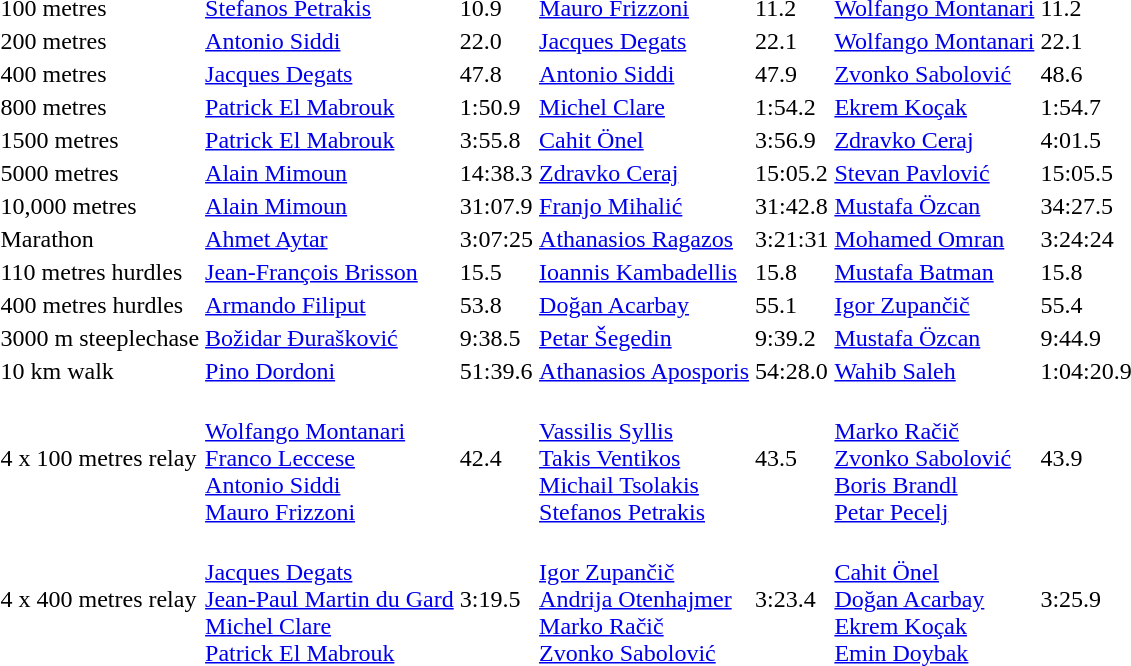<table>
<tr>
<td>100 metres</td>
<td><a href='#'>Stefanos Petrakis</a><br> <em></em></td>
<td>10.9</td>
<td><a href='#'>Mauro Frizzoni</a><br> <em></em></td>
<td>11.2</td>
<td><a href='#'>Wolfango Montanari</a><br> <em></em></td>
<td>11.2</td>
</tr>
<tr>
<td>200 metres</td>
<td><a href='#'>Antonio Siddi</a><br> <em></em></td>
<td>22.0</td>
<td><a href='#'>Jacques Degats</a><br> <em></em></td>
<td>22.1</td>
<td><a href='#'>Wolfango Montanari</a><br> <em></em></td>
<td>22.1</td>
</tr>
<tr>
<td>400 metres</td>
<td><a href='#'>Jacques Degats</a><br> <em></em></td>
<td>47.8</td>
<td><a href='#'>Antonio Siddi</a><br> <em></em></td>
<td>47.9</td>
<td><a href='#'>Zvonko Sabolović</a><br> <em></em></td>
<td>48.6</td>
</tr>
<tr>
<td>800 metres</td>
<td><a href='#'>Patrick El Mabrouk</a><br> <em></em></td>
<td>1:50.9</td>
<td><a href='#'>Michel Clare</a><br> <em></em></td>
<td>1:54.2</td>
<td><a href='#'>Ekrem Koçak</a><br> <em></em></td>
<td>1:54.7</td>
</tr>
<tr>
<td>1500 metres</td>
<td><a href='#'>Patrick El Mabrouk</a><br> <em></em></td>
<td>3:55.8</td>
<td><a href='#'>Cahit Önel</a><br> <em></em></td>
<td>3:56.9</td>
<td><a href='#'>Zdravko Ceraj</a><br> <em></em></td>
<td>4:01.5</td>
</tr>
<tr>
<td>5000 metres</td>
<td><a href='#'>Alain Mimoun</a><br> <em></em></td>
<td>14:38.3</td>
<td><a href='#'>Zdravko Ceraj</a><br> <em></em></td>
<td>15:05.2</td>
<td><a href='#'>Stevan Pavlović</a><br> <em></em></td>
<td>15:05.5</td>
</tr>
<tr>
<td>10,000 metres</td>
<td><a href='#'>Alain Mimoun</a><br> <em></em></td>
<td>31:07.9</td>
<td><a href='#'>Franjo Mihalić</a><br> <em></em></td>
<td>31:42.8</td>
<td><a href='#'>Mustafa Özcan</a><br> <em></em></td>
<td>34:27.5</td>
</tr>
<tr>
<td>Marathon</td>
<td><a href='#'>Ahmet Aytar</a><br> <em></em></td>
<td>3:07:25</td>
<td><a href='#'>Athanasios Ragazos</a><br> <em></em></td>
<td>3:21:31</td>
<td><a href='#'>Mohamed Omran</a><br> <em></em></td>
<td>3:24:24</td>
</tr>
<tr>
<td>110 metres hurdles</td>
<td><a href='#'>Jean-François Brisson</a><br> <em></em></td>
<td>15.5</td>
<td><a href='#'>Ioannis Kambadellis</a><br> <em></em></td>
<td>15.8</td>
<td><a href='#'>Mustafa Batman</a><br> <em></em></td>
<td>15.8</td>
</tr>
<tr>
<td>400 metres hurdles</td>
<td><a href='#'>Armando Filiput</a><br> <em></em></td>
<td>53.8</td>
<td><a href='#'>Doğan Acarbay</a><br> <em></em></td>
<td>55.1</td>
<td><a href='#'>Igor Zupančič</a><br> <em></em></td>
<td>55.4</td>
</tr>
<tr>
<td>3000 m steeplechase</td>
<td><a href='#'>Božidar Đurašković</a><br> <em></em></td>
<td>9:38.5</td>
<td><a href='#'>Petar Šegedin</a><br> <em></em></td>
<td>9:39.2</td>
<td><a href='#'>Mustafa Özcan</a><br> <em></em></td>
<td>9:44.9</td>
</tr>
<tr>
<td>10 km walk</td>
<td><a href='#'>Pino Dordoni</a><br> <em></em></td>
<td>51:39.6</td>
<td><a href='#'>Athanasios Aposporis</a><br> <em></em></td>
<td>54:28.0</td>
<td><a href='#'>Wahib Saleh</a><br> <em></em></td>
<td>1:04:20.9</td>
</tr>
<tr>
<td>4 x 100 metres relay</td>
<td><em></em><br><a href='#'>Wolfango Montanari</a><br><a href='#'>Franco Leccese</a><br><a href='#'>Antonio Siddi</a><br><a href='#'>Mauro Frizzoni</a></td>
<td>42.4</td>
<td><em></em><br><a href='#'>Vassilis Syllis</a><br><a href='#'>Takis Ventikos</a><br><a href='#'>Michail Tsolakis</a><br><a href='#'>Stefanos Petrakis</a></td>
<td>43.5</td>
<td><em></em><br><a href='#'>Marko Račič</a><br><a href='#'>Zvonko Sabolović</a><br><a href='#'>Boris Brandl</a><br><a href='#'>Petar Pecelj</a></td>
<td>43.9</td>
</tr>
<tr>
<td>4 x 400 metres relay</td>
<td><em></em><br><a href='#'>Jacques Degats</a><br> <a href='#'>Jean-Paul Martin du Gard</a><br><a href='#'>Michel Clare</a><br><a href='#'>Patrick El Mabrouk</a></td>
<td>3:19.5</td>
<td><em></em><br><a href='#'>Igor Zupančič</a><br><a href='#'>Andrija Otenhajmer</a><br><a href='#'>Marko Račič</a><br><a href='#'>Zvonko Sabolović</a></td>
<td>3:23.4</td>
<td><em></em><br><a href='#'>Cahit Önel</a><br><a href='#'>Doğan Acarbay</a><br><a href='#'>Ekrem Koçak</a><br><a href='#'>Emin Doybak</a></td>
<td>3:25.9</td>
</tr>
</table>
